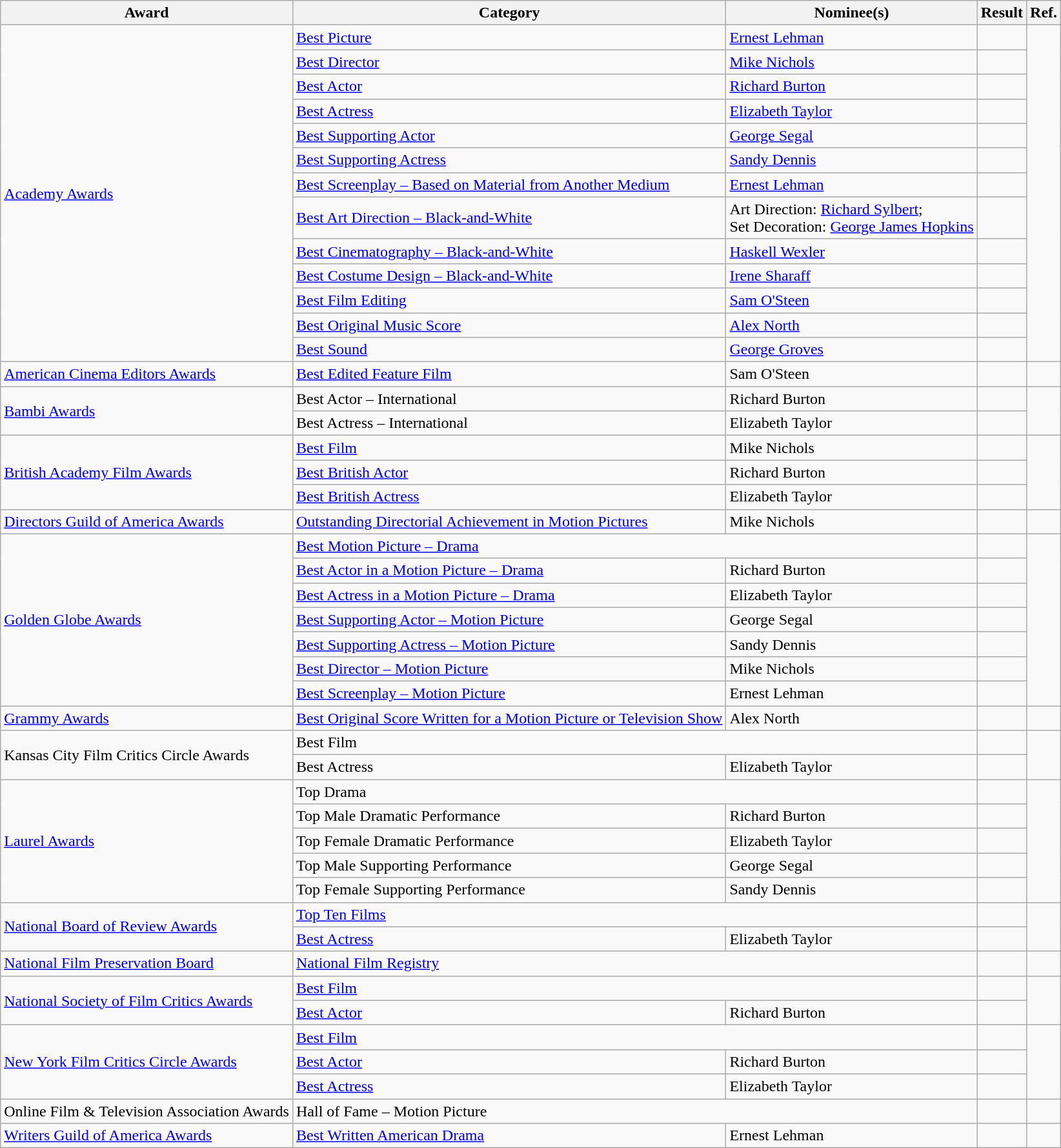<table class="wikitable plainrowheaders">
<tr>
<th>Award</th>
<th>Category</th>
<th>Nominee(s)</th>
<th>Result</th>
<th>Ref.</th>
</tr>
<tr>
<td rowspan="13"><a href='#'>Academy Awards</a></td>
<td><a href='#'>Best Picture</a></td>
<td><a href='#'>Ernest Lehman</a></td>
<td></td>
<td align="center" rowspan="13"></td>
</tr>
<tr>
<td><a href='#'>Best Director</a></td>
<td><a href='#'>Mike Nichols</a></td>
<td></td>
</tr>
<tr>
<td><a href='#'>Best Actor</a></td>
<td><a href='#'>Richard Burton</a></td>
<td></td>
</tr>
<tr>
<td><a href='#'>Best Actress</a></td>
<td><a href='#'>Elizabeth Taylor</a></td>
<td></td>
</tr>
<tr>
<td><a href='#'>Best Supporting Actor</a></td>
<td><a href='#'>George Segal</a></td>
<td></td>
</tr>
<tr>
<td><a href='#'>Best Supporting Actress</a></td>
<td><a href='#'>Sandy Dennis</a></td>
<td></td>
</tr>
<tr>
<td><a href='#'>Best Screenplay – Based on Material from Another Medium</a></td>
<td><a href='#'>Ernest Lehman</a></td>
<td></td>
</tr>
<tr>
<td><a href='#'>Best Art Direction – Black-and-White</a></td>
<td>Art Direction: <a href='#'>Richard Sylbert</a>; <br> Set Decoration: <a href='#'>George James Hopkins</a></td>
<td></td>
</tr>
<tr>
<td><a href='#'>Best Cinematography – Black-and-White</a></td>
<td><a href='#'>Haskell Wexler</a></td>
<td></td>
</tr>
<tr>
<td><a href='#'>Best Costume Design – Black-and-White</a></td>
<td><a href='#'>Irene Sharaff</a></td>
<td></td>
</tr>
<tr>
<td><a href='#'>Best Film Editing</a></td>
<td><a href='#'>Sam O'Steen</a></td>
<td></td>
</tr>
<tr>
<td><a href='#'>Best Original Music Score</a></td>
<td><a href='#'>Alex North</a></td>
<td></td>
</tr>
<tr>
<td><a href='#'>Best Sound</a></td>
<td><a href='#'>George Groves</a></td>
<td></td>
</tr>
<tr>
<td><a href='#'>American Cinema Editors Awards</a></td>
<td><a href='#'>Best Edited Feature Film</a></td>
<td>Sam O'Steen</td>
<td></td>
<td align="center"></td>
</tr>
<tr>
<td rowspan="2"><a href='#'>Bambi Awards</a></td>
<td>Best Actor – International</td>
<td>Richard Burton</td>
<td></td>
<td align="center" rowspan="2"></td>
</tr>
<tr>
<td>Best Actress – International</td>
<td>Elizabeth Taylor</td>
<td></td>
</tr>
<tr>
<td rowspan="3"><a href='#'>British Academy Film Awards</a></td>
<td><a href='#'>Best Film</a></td>
<td>Mike Nichols</td>
<td></td>
<td align="center" rowspan="3"></td>
</tr>
<tr>
<td><a href='#'>Best British Actor</a></td>
<td>Richard Burton</td>
<td></td>
</tr>
<tr>
<td><a href='#'>Best British Actress</a></td>
<td>Elizabeth Taylor</td>
<td></td>
</tr>
<tr>
<td><a href='#'>Directors Guild of America Awards</a></td>
<td><a href='#'>Outstanding Directorial Achievement in Motion Pictures</a></td>
<td>Mike Nichols</td>
<td></td>
<td align="center"></td>
</tr>
<tr>
<td rowspan="7"><a href='#'>Golden Globe Awards</a></td>
<td colspan="2"><a href='#'>Best Motion Picture – Drama</a></td>
<td></td>
<td align="center" rowspan="7"></td>
</tr>
<tr>
<td><a href='#'>Best Actor in a Motion Picture – Drama</a></td>
<td>Richard Burton</td>
<td></td>
</tr>
<tr>
<td><a href='#'>Best Actress in a Motion Picture – Drama</a></td>
<td>Elizabeth Taylor</td>
<td></td>
</tr>
<tr>
<td><a href='#'>Best Supporting Actor – Motion Picture</a></td>
<td>George Segal</td>
<td></td>
</tr>
<tr>
<td><a href='#'>Best Supporting Actress – Motion Picture</a></td>
<td>Sandy Dennis</td>
<td></td>
</tr>
<tr>
<td><a href='#'>Best Director – Motion Picture</a></td>
<td>Mike Nichols</td>
<td></td>
</tr>
<tr>
<td><a href='#'>Best Screenplay – Motion Picture</a></td>
<td>Ernest Lehman</td>
<td></td>
</tr>
<tr>
<td><a href='#'>Grammy Awards</a></td>
<td><a href='#'>Best Original Score Written for a Motion Picture or Television Show</a></td>
<td>Alex North</td>
<td></td>
<td align="center"></td>
</tr>
<tr>
<td rowspan="2">Kansas City Film Critics Circle Awards</td>
<td colspan="2">Best Film</td>
<td></td>
<td align="center" rowspan="2"></td>
</tr>
<tr>
<td>Best Actress</td>
<td>Elizabeth Taylor</td>
<td></td>
</tr>
<tr>
<td rowspan="5"><a href='#'>Laurel Awards</a></td>
<td colspan="2">Top Drama</td>
<td></td>
<td align="center" rowspan="5"></td>
</tr>
<tr>
<td>Top Male Dramatic Performance</td>
<td>Richard Burton</td>
<td></td>
</tr>
<tr>
<td>Top Female Dramatic Performance</td>
<td>Elizabeth Taylor</td>
<td></td>
</tr>
<tr>
<td>Top Male Supporting Performance</td>
<td>George Segal</td>
<td></td>
</tr>
<tr>
<td>Top Female Supporting Performance</td>
<td>Sandy Dennis</td>
<td></td>
</tr>
<tr>
<td rowspan="2"><a href='#'>National Board of Review Awards</a></td>
<td colspan="2"><a href='#'>Top Ten Films</a></td>
<td></td>
<td align="center" rowspan="2"></td>
</tr>
<tr>
<td><a href='#'>Best Actress</a></td>
<td>Elizabeth Taylor</td>
<td></td>
</tr>
<tr>
<td><a href='#'>National Film Preservation Board</a></td>
<td colspan="2"><a href='#'>National Film Registry</a></td>
<td></td>
<td align="center"></td>
</tr>
<tr>
<td rowspan="2"><a href='#'>National Society of Film Critics Awards</a></td>
<td colspan="2"><a href='#'>Best Film</a></td>
<td></td>
<td align="center" rowspan="2"></td>
</tr>
<tr>
<td><a href='#'>Best Actor</a></td>
<td>Richard Burton</td>
<td></td>
</tr>
<tr>
<td rowspan="3"><a href='#'>New York Film Critics Circle Awards</a></td>
<td colspan="2"><a href='#'>Best Film</a></td>
<td></td>
<td align="center" rowspan="3"></td>
</tr>
<tr>
<td><a href='#'>Best Actor</a></td>
<td>Richard Burton</td>
<td></td>
</tr>
<tr>
<td><a href='#'>Best Actress</a></td>
<td>Elizabeth Taylor</td>
<td></td>
</tr>
<tr>
<td>Online Film & Television Association Awards</td>
<td colspan="2">Hall of Fame – Motion Picture</td>
<td></td>
<td align="center"></td>
</tr>
<tr>
<td><a href='#'>Writers Guild of America Awards</a></td>
<td><a href='#'>Best Written American Drama</a></td>
<td>Ernest Lehman</td>
<td></td>
<td align="center"></td>
</tr>
</table>
